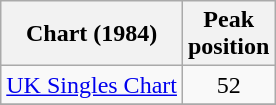<table class="wikitable sortable">
<tr>
<th>Chart (1984)</th>
<th>Peak<br>position</th>
</tr>
<tr>
<td><a href='#'>UK Singles Chart</a></td>
<td style="text-align:center;">52</td>
</tr>
<tr>
</tr>
</table>
